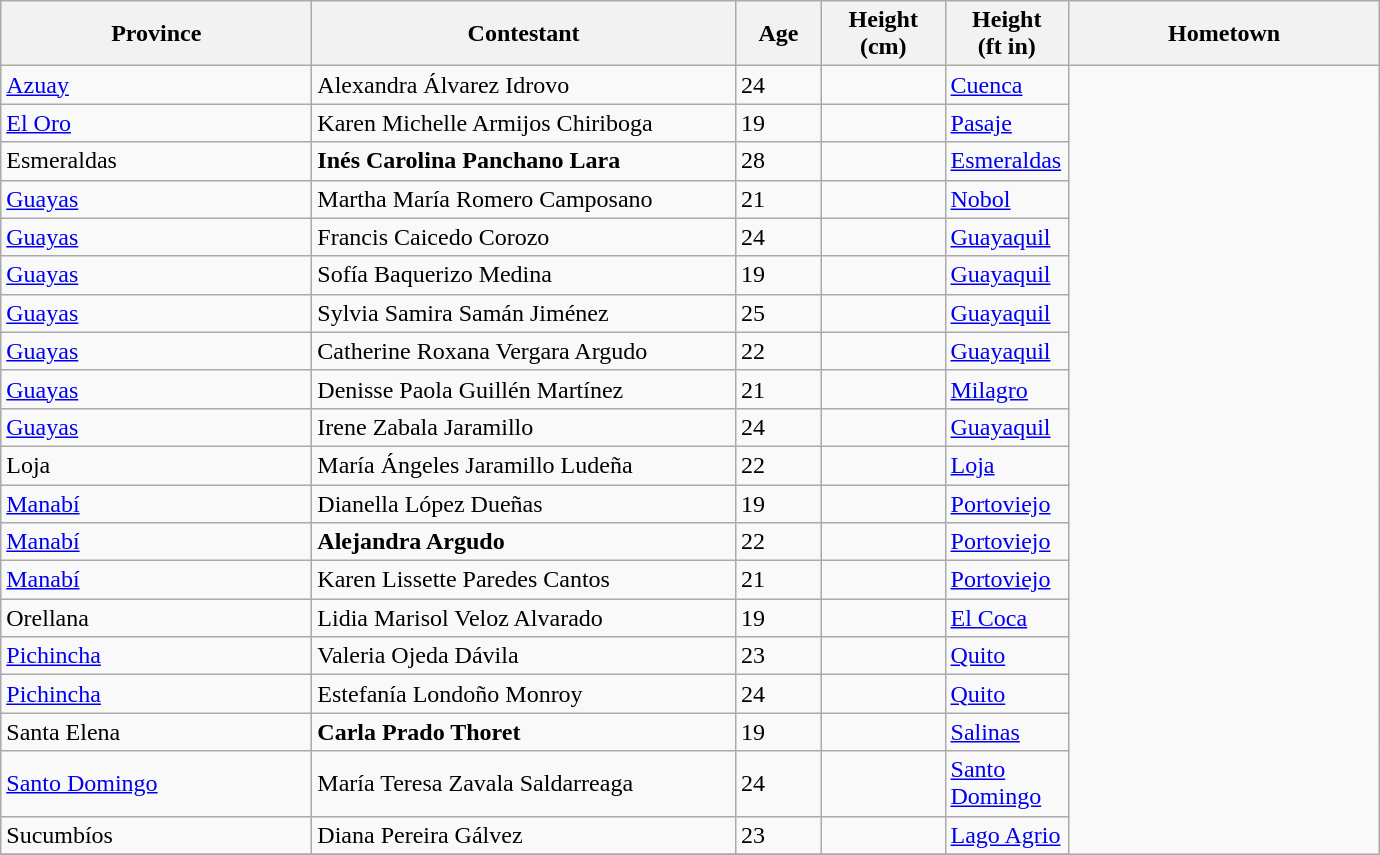<table class="wikitable sortable">
<tr>
<th width="200">Province</th>
<th width="275">Contestant</th>
<th width="50">Age</th>
<th width="75">Height<br> (cm)</th>
<th width="75">Height<br> (ft in)</th>
<th width="200">Hometown</th>
</tr>
<tr>
<td> <a href='#'>Azuay</a></td>
<td>Alexandra Álvarez Idrovo</td>
<td>24</td>
<td></td>
<td><a href='#'>Cuenca</a></td>
</tr>
<tr>
<td> <a href='#'>El Oro</a></td>
<td>Karen Michelle Armijos Chiriboga</td>
<td>19</td>
<td></td>
<td><a href='#'>Pasaje</a></td>
</tr>
<tr>
<td> Esmeraldas</td>
<td><strong>Inés Carolina Panchano Lara</strong></td>
<td>28</td>
<td></td>
<td><a href='#'>Esmeraldas</a></td>
</tr>
<tr>
<td> <a href='#'>Guayas</a></td>
<td>Martha María Romero Camposano</td>
<td>21</td>
<td></td>
<td><a href='#'>Nobol</a></td>
</tr>
<tr>
<td> <a href='#'>Guayas</a></td>
<td>Francis Caicedo Corozo</td>
<td>24</td>
<td></td>
<td><a href='#'>Guayaquil</a></td>
</tr>
<tr>
<td> <a href='#'>Guayas</a></td>
<td>Sofía Baquerizo Medina</td>
<td>19</td>
<td></td>
<td><a href='#'>Guayaquil</a></td>
</tr>
<tr>
<td> <a href='#'>Guayas</a></td>
<td>Sylvia Samira Samán Jiménez</td>
<td>25</td>
<td></td>
<td><a href='#'>Guayaquil</a></td>
</tr>
<tr>
<td> <a href='#'>Guayas</a></td>
<td>Catherine Roxana Vergara Argudo</td>
<td>22</td>
<td></td>
<td><a href='#'>Guayaquil</a></td>
</tr>
<tr>
<td> <a href='#'>Guayas</a></td>
<td>Denisse Paola Guillén Martínez</td>
<td>21</td>
<td></td>
<td><a href='#'>Milagro</a></td>
</tr>
<tr>
<td> <a href='#'>Guayas</a></td>
<td>Irene Zabala Jaramillo</td>
<td>24</td>
<td></td>
<td><a href='#'>Guayaquil</a></td>
</tr>
<tr>
<td> Loja</td>
<td>María Ángeles Jaramillo Ludeña</td>
<td>22</td>
<td></td>
<td><a href='#'>Loja</a></td>
</tr>
<tr>
<td> <a href='#'>Manabí</a></td>
<td>Dianella López Dueñas</td>
<td>19</td>
<td></td>
<td><a href='#'>Portoviejo</a></td>
</tr>
<tr>
<td> <a href='#'>Manabí</a></td>
<td><strong>Alejandra Argudo</strong></td>
<td>22</td>
<td></td>
<td><a href='#'>Portoviejo</a></td>
</tr>
<tr>
<td> <a href='#'>Manabí</a></td>
<td>Karen Lissette Paredes Cantos</td>
<td>21</td>
<td></td>
<td><a href='#'>Portoviejo</a></td>
</tr>
<tr>
<td> Orellana</td>
<td>Lidia Marisol Veloz Alvarado</td>
<td>19</td>
<td></td>
<td><a href='#'>El Coca</a></td>
</tr>
<tr>
<td> <a href='#'>Pichincha</a></td>
<td>Valeria Ojeda Dávila</td>
<td>23</td>
<td></td>
<td><a href='#'>Quito</a></td>
</tr>
<tr>
<td> <a href='#'>Pichincha</a></td>
<td>Estefanía Londoño Monroy</td>
<td>24</td>
<td></td>
<td><a href='#'>Quito</a></td>
</tr>
<tr>
<td>Santa Elena</td>
<td><strong>Carla Prado Thoret</strong></td>
<td>19</td>
<td></td>
<td><a href='#'>Salinas</a></td>
</tr>
<tr>
<td> <a href='#'>Santo Domingo</a></td>
<td>María Teresa Zavala Saldarreaga</td>
<td>24</td>
<td></td>
<td><a href='#'>Santo Domingo</a></td>
</tr>
<tr>
<td> Sucumbíos</td>
<td>Diana Pereira Gálvez</td>
<td>23</td>
<td></td>
<td><a href='#'>Lago Agrio</a></td>
</tr>
<tr>
</tr>
</table>
